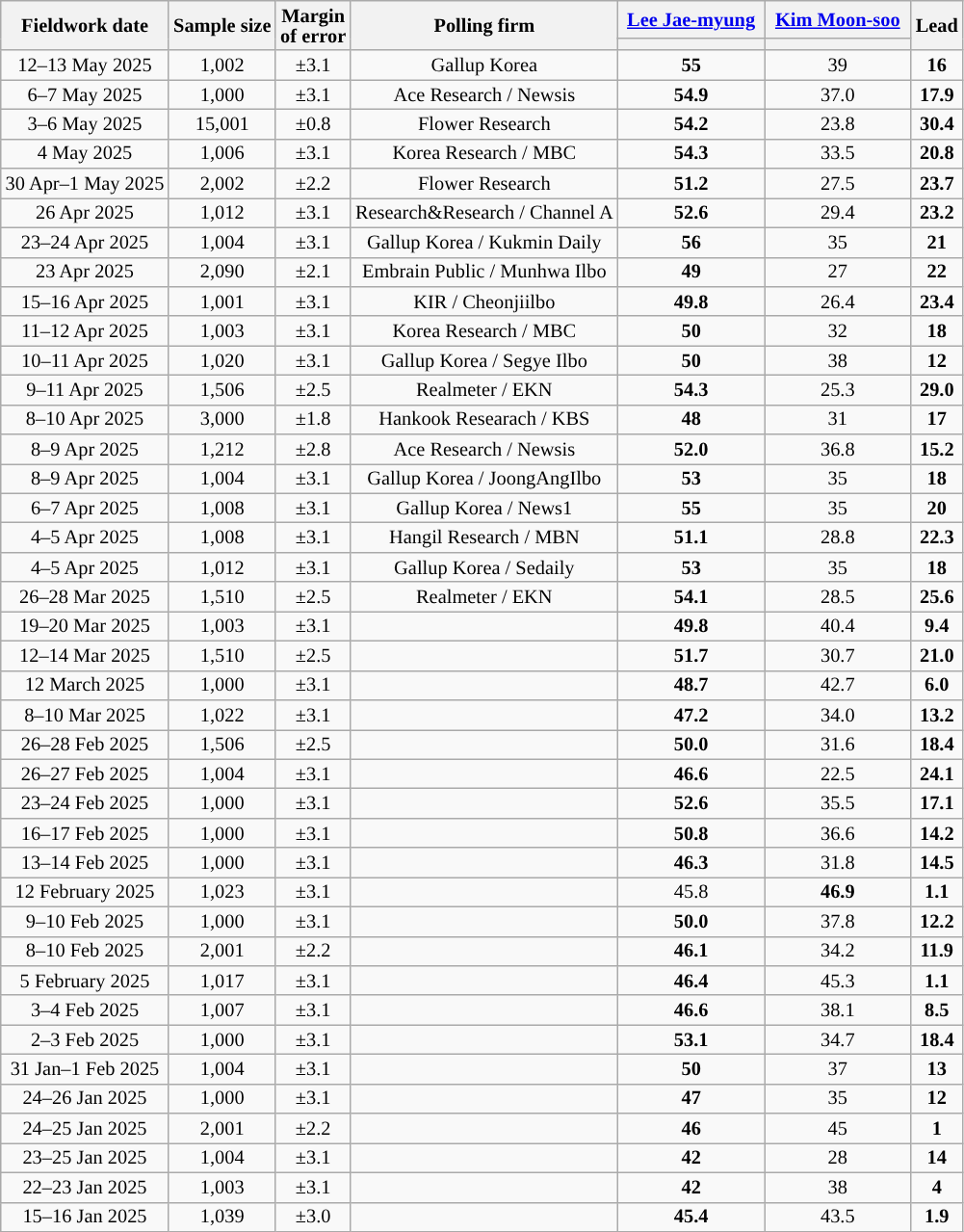<table class="wikitable tpl-blanktable sortable tpl-blanktable mw-collapsible" style="text-align:center; font-size:85%; line-height:14px">
<tr>
<th class="unsortable" rowspan="2">Fieldwork date</th>
<th class="unsortable" rowspan="2">Sample size</th>
<th class="unsortable" rowspan="2">Margin<br>of error</th>
<th class="unsortable" rowspan="2">Polling firm</th>
<th class="unsortable" colspan="1" style="width:95px"><a href='#'>Lee Jae-myung</a></th>
<th class="unsortable" colspan="1" style="width:95px"><a href='#'>Kim Moon-soo</a></th>
<th rowspan="2" class="unsortable">Lead</th>
</tr>
<tr>
<th colspan="1" style="background:"></th>
<th colspan="1" style="background:"></th>
</tr>
<tr>
<td data-sort-value="2025-5-13">12–13 May 2025</td>
<td>1,002</td>
<td>±3.1</td>
<td>Gallup Korea</td>
<td><strong>55</strong></td>
<td>39</td>
<td style="background:"><strong>16</strong></td>
</tr>
<tr>
<td data-sort-value="2025-5-7">6–7 May 2025</td>
<td>1,000</td>
<td>±3.1</td>
<td>Ace Research / Newsis</td>
<td><strong>54.9</strong></td>
<td>37.0</td>
<td style="background:"><strong>17.9</strong></td>
</tr>
<tr>
<td data-sort-value="2025-5-6">3–6 May 2025</td>
<td>15,001</td>
<td>±0.8</td>
<td>Flower Research</td>
<td><strong>54.2</strong></td>
<td>23.8</td>
<td style="background:"><strong>30.4</strong></td>
</tr>
<tr>
<td data-sort-value="2025-5-4">4 May 2025</td>
<td>1,006</td>
<td>±3.1</td>
<td>Korea Research / MBC</td>
<td><strong>54.3</strong></td>
<td>33.5</td>
<td style="background:"><strong>20.8</strong></td>
</tr>
<tr>
<td data-sort-value="2025-5-1">30 Apr–1 May 2025</td>
<td>2,002</td>
<td>±2.2</td>
<td>Flower Research</td>
<td><strong>51.2</strong></td>
<td>27.5</td>
<td style="background:"><strong>23.7</strong></td>
</tr>
<tr>
<td data-sort-value="2025-4-26">26 Apr 2025</td>
<td>1,012</td>
<td>±3.1</td>
<td>Research&Research / Channel A</td>
<td><strong>52.6</strong></td>
<td>29.4</td>
<td style="background:"><strong>23.2</strong></td>
</tr>
<tr>
<td data-sort-value="2025-4-24">23–24 Apr 2025</td>
<td>1,004</td>
<td>±3.1</td>
<td>Gallup Korea / Kukmin Daily</td>
<td><strong>56</strong></td>
<td>35</td>
<td style="background:"><strong>21</strong></td>
</tr>
<tr>
<td data-sort-value="2025-4-23">23 Apr 2025</td>
<td>2,090</td>
<td>±2.1</td>
<td>Embrain Public / Munhwa Ilbo</td>
<td><strong>49</strong></td>
<td>27</td>
<td style="background:"><strong>22</strong></td>
</tr>
<tr>
<td data-sort-value="2025-4-16">15–16 Apr 2025</td>
<td>1,001</td>
<td>±3.1</td>
<td>KIR / Cheonjiilbo</td>
<td><strong>49.8</strong></td>
<td>26.4</td>
<td style="background:"><strong>23.4</strong></td>
</tr>
<tr>
<td data-sort-value="2025-4-12">11–12 Apr 2025</td>
<td>1,003</td>
<td>±3.1</td>
<td>Korea Research / MBC</td>
<td><strong>50</strong></td>
<td>32</td>
<td style="background:"><strong>18</strong></td>
</tr>
<tr>
<td data-sort-value="2025-4-11">10–11 Apr 2025</td>
<td>1,020</td>
<td>±3.1</td>
<td>Gallup Korea / Segye Ilbo</td>
<td><strong>50</strong></td>
<td>38</td>
<td style="background:"><strong>12</strong></td>
</tr>
<tr>
<td data-sort-value="2025-4-11">9–11 Apr 2025</td>
<td>1,506</td>
<td>±2.5</td>
<td>Realmeter / EKN</td>
<td><strong>54.3</strong></td>
<td>25.3</td>
<td style="background:"><strong>29.0</strong></td>
</tr>
<tr>
<td data-sort-value="2025-4-10">8–10 Apr 2025</td>
<td>3,000</td>
<td>±1.8</td>
<td>Hankook Researach / KBS</td>
<td><strong>48</strong></td>
<td>31</td>
<td style="background:"><strong>17</strong></td>
</tr>
<tr>
<td data-sort-value="2025-4-9">8–9 Apr 2025</td>
<td>1,212</td>
<td>±2.8</td>
<td>Ace Research / Newsis</td>
<td><strong>52.0</strong></td>
<td>36.8</td>
<td style="background:"><strong>15.2</strong></td>
</tr>
<tr>
<td data-sort-value="2025-4-9">8–9 Apr 2025</td>
<td>1,004</td>
<td>±3.1</td>
<td>Gallup Korea / JoongAngIlbo</td>
<td><strong>53</strong></td>
<td>35</td>
<td style="background:"><strong>18</strong></td>
</tr>
<tr>
<td data-sort-value="2025-4-7">6–7 Apr 2025</td>
<td>1,008</td>
<td>±3.1</td>
<td>Gallup Korea / News1</td>
<td><strong>55</strong></td>
<td>35</td>
<td style="background:"><strong>20</strong></td>
</tr>
<tr>
<td data-sort-value="2025-4-5">4–5 Apr 2025</td>
<td>1,008</td>
<td>±3.1</td>
<td>Hangil Research / MBN</td>
<td><strong>51.1</strong></td>
<td>28.8</td>
<td style="background:"><strong>22.3</strong></td>
</tr>
<tr>
<td data-sort-value="2025-4-5">4–5 Apr 2025</td>
<td>1,012</td>
<td>±3.1</td>
<td>Gallup Korea / Sedaily</td>
<td><strong>53</strong></td>
<td>35</td>
<td style="background:"><strong>18</strong></td>
</tr>
<tr>
<td data-sort-value="2025-3-28">26–28 Mar 2025</td>
<td>1,510</td>
<td>±2.5</td>
<td>Realmeter / EKN</td>
<td><strong>54.1</strong></td>
<td>28.5</td>
<td style="background:"><strong>25.6</strong></td>
</tr>
<tr>
<td data-sort-value="2025-3-20">19–20 Mar 2025</td>
<td>1,003</td>
<td>±3.1</td>
<td></td>
<td><strong>49.8</strong></td>
<td>40.4</td>
<td style="background:"><strong>9.4</strong></td>
</tr>
<tr>
<td data-sort-value="2025-3-14">12–14 Mar 2025</td>
<td>1,510</td>
<td>±2.5</td>
<td></td>
<td><strong>51.7</strong></td>
<td>30.7</td>
<td style="background:"><strong>21.0</strong></td>
</tr>
<tr>
<td data-sort-value="2025-3-12">12 March 2025</td>
<td>1,000</td>
<td>±3.1</td>
<td></td>
<td><strong>48.7</strong></td>
<td>42.7</td>
<td style="background:"><strong>6.0</strong></td>
</tr>
<tr>
<td data-sort-value="2025-3-10">8–10 Mar 2025</td>
<td>1,022</td>
<td>±3.1</td>
<td></td>
<td><strong>47.2</strong></td>
<td>34.0</td>
<td style="background:"><strong>13.2</strong></td>
</tr>
<tr>
<td data-sort-value="2025-2-28">26–28 Feb 2025</td>
<td>1,506</td>
<td>±2.5</td>
<td></td>
<td><strong>50.0</strong></td>
<td>31.6</td>
<td style="background:"><strong>18.4</strong></td>
</tr>
<tr>
<td data-sort-value="2025-2-27">26–27 Feb 2025</td>
<td>1,004</td>
<td>±3.1</td>
<td></td>
<td><strong>46.6</strong></td>
<td>22.5</td>
<td style="background:"><strong>24.1</strong></td>
</tr>
<tr>
<td data-sort-value="2025-2-24">23–24 Feb 2025</td>
<td>1,000</td>
<td>±3.1</td>
<td></td>
<td><strong>52.6</strong></td>
<td>35.5</td>
<td style="background:"><strong>17.1</strong></td>
</tr>
<tr>
<td data-sort-value="2025-2-17">16–17 Feb 2025</td>
<td>1,000</td>
<td>±3.1</td>
<td></td>
<td><strong>50.8</strong></td>
<td>36.6</td>
<td style="background:"><strong>14.2</strong></td>
</tr>
<tr>
<td data-sort-value="2025-2-14">13–14 Feb 2025</td>
<td>1,000</td>
<td>±3.1</td>
<td></td>
<td><strong>46.3</strong></td>
<td>31.8</td>
<td style="background:"><strong>14.5</strong></td>
</tr>
<tr>
<td data-sort-value="2025-2-12">12 February 2025</td>
<td>1,023</td>
<td>±3.1</td>
<td></td>
<td>45.8</td>
<td><strong>46.9</strong></td>
<td style="background:"><strong>1.1</strong></td>
</tr>
<tr>
<td data-sort-value="2025-2-10">9–10 Feb 2025</td>
<td>1,000</td>
<td>±3.1</td>
<td></td>
<td><strong>50.0</strong></td>
<td>37.8</td>
<td style="background:"><strong>12.2</strong></td>
</tr>
<tr>
<td data-sort-value="2025-2-10">8–10 Feb 2025</td>
<td>2,001</td>
<td>±2.2</td>
<td></td>
<td><strong>46.1</strong></td>
<td>34.2</td>
<td style="background:"><strong>11.9</strong></td>
</tr>
<tr>
<td data-sort-value="2025-2-5">5 February 2025</td>
<td>1,017</td>
<td>±3.1</td>
<td></td>
<td><strong>46.4</strong></td>
<td>45.3</td>
<td style="background:"><strong>1.1</strong></td>
</tr>
<tr>
<td data-sort-value="2025-2-4">3–4 Feb 2025</td>
<td>1,007</td>
<td>±3.1</td>
<td></td>
<td><strong>46.6</strong></td>
<td>38.1</td>
<td style="background:"><strong>8.5</strong></td>
</tr>
<tr>
<td data-sort-value="2025-2-3">2–3 Feb 2025</td>
<td>1,000</td>
<td>±3.1</td>
<td></td>
<td><strong>53.1</strong></td>
<td>34.7</td>
<td style="background:"><strong>18.4</strong></td>
</tr>
<tr>
<td data-sort-value="2025-2-1">31 Jan–1 Feb 2025</td>
<td>1,004</td>
<td>±3.1</td>
<td></td>
<td><strong>50</strong></td>
<td>37</td>
<td style="background:"><strong>13</strong></td>
</tr>
<tr>
<td data-sort-value="2025-1-26">24–26 Jan 2025</td>
<td>1,000</td>
<td>±3.1</td>
<td></td>
<td><strong>47</strong></td>
<td>35</td>
<td style="background:"><strong>12</strong></td>
</tr>
<tr>
<td data-sort-value="2025-1-25">24–25 Jan 2025</td>
<td>2,001</td>
<td>±2.2</td>
<td></td>
<td><strong>46</strong></td>
<td>45</td>
<td style="background:"><strong>1</strong></td>
</tr>
<tr>
<td data-sort-value="2025-1-25">23–25 Jan 2025</td>
<td>1,004</td>
<td>±3.1</td>
<td></td>
<td><strong>42</strong></td>
<td>28</td>
<td style="background:"><strong>14</strong></td>
</tr>
<tr>
<td data-sort-value="2025-1-23">22–23 Jan 2025</td>
<td>1,003</td>
<td>±3.1</td>
<td></td>
<td><strong>42</strong></td>
<td>38</td>
<td style="background:"><strong>4</strong></td>
</tr>
<tr>
<td data-sort-value="2025-1-16">15–16 Jan 2025</td>
<td>1,039</td>
<td>±3.0</td>
<td></td>
<td><strong>45.4</strong></td>
<td>43.5</td>
<td style="background:"><strong>1.9</strong></td>
</tr>
</table>
